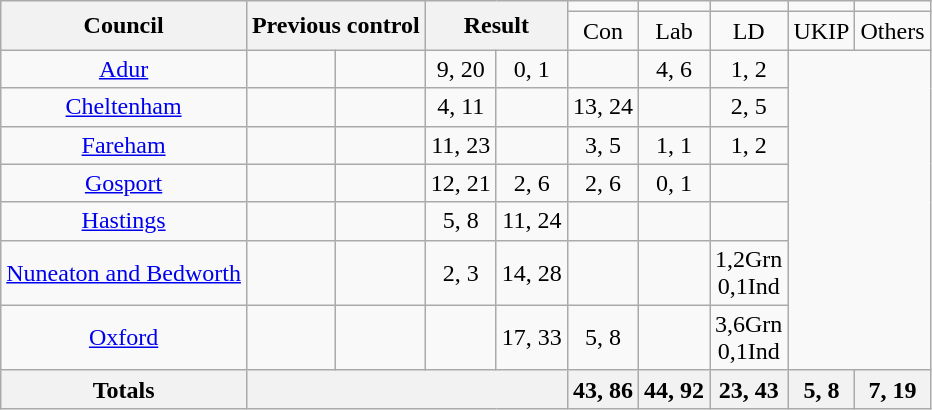<table class="sortable wikitable" style="text-align:center">
<tr>
<th rowspan="2">Council</th>
<th colspan="2" rowspan="2">Previous control</th>
<th colspan="2" rowspan="2">Result</th>
<td></td>
<td></td>
<td></td>
<td></td>
<td></td>
</tr>
<tr>
<td>Con</td>
<td>Lab</td>
<td>LD</td>
<td>UKIP</td>
<td>Others</td>
</tr>
<tr>
<td><a href='#'>Adur</a></td>
<td></td>
<td></td>
<td>9, 20</td>
<td>0, 1</td>
<td></td>
<td>4, 6</td>
<td>1, 2</td>
</tr>
<tr>
<td><a href='#'>Cheltenham</a></td>
<td></td>
<td></td>
<td>4, 11</td>
<td></td>
<td>13, 24</td>
<td></td>
<td>2, 5</td>
</tr>
<tr>
<td><a href='#'>Fareham</a></td>
<td></td>
<td></td>
<td>11, 23</td>
<td></td>
<td>3, 5</td>
<td>1, 1</td>
<td>1, 2</td>
</tr>
<tr>
<td><a href='#'>Gosport</a></td>
<td></td>
<td></td>
<td>12, 21</td>
<td>2, 6</td>
<td>2, 6</td>
<td>0, 1</td>
<td></td>
</tr>
<tr>
<td><a href='#'>Hastings</a></td>
<td></td>
<td></td>
<td>5, 8</td>
<td>11, 24</td>
<td></td>
<td></td>
<td></td>
</tr>
<tr>
<td><a href='#'>Nuneaton and Bedworth</a></td>
<td></td>
<td></td>
<td>2, 3</td>
<td>14, 28</td>
<td></td>
<td></td>
<td>1,2Grn<br>0,1Ind</td>
</tr>
<tr>
<td><a href='#'>Oxford</a></td>
<td></td>
<td></td>
<td></td>
<td>17, 33</td>
<td>5, 8</td>
<td></td>
<td>3,6Grn<br>0,1Ind</td>
</tr>
<tr>
<th>Totals</th>
<th colspan=4></th>
<th>43, 86</th>
<th>44, 92</th>
<th>23, 43</th>
<th>5, 8</th>
<th>7, 19</th>
</tr>
</table>
